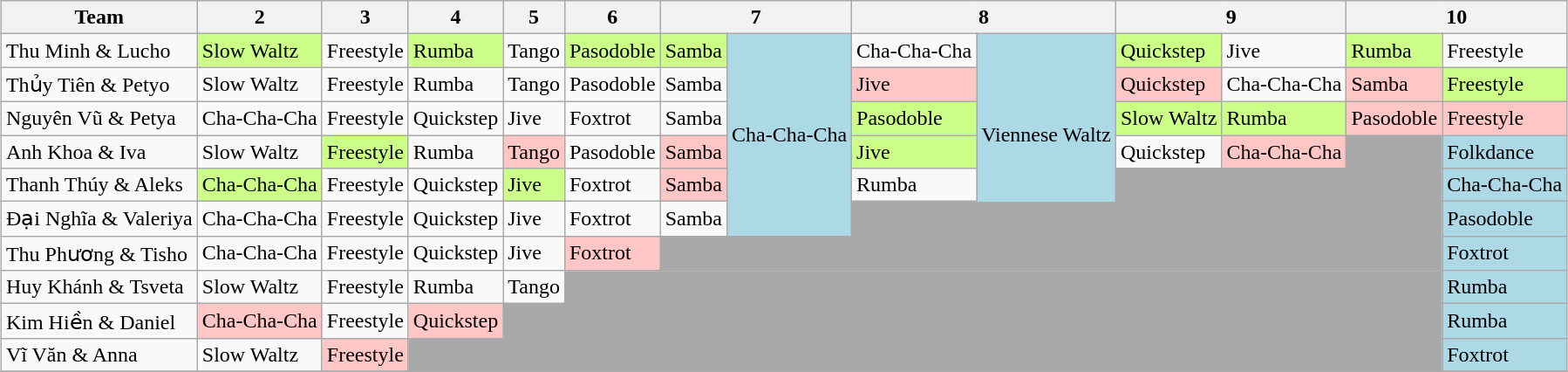<table class="wikitable" style="margin:auto;">
<tr>
<th>Team</th>
<th>2</th>
<th>3</th>
<th>4</th>
<th>5</th>
<th>6</th>
<th colspan=2>7</th>
<th colspan=2>8</th>
<th colspan=2>9</th>
<th colspan=2>10</th>
</tr>
<tr>
<td>Thu Minh & Lucho</td>
<td bgcolor="#ccff88">Slow Waltz</td>
<td>Freestyle</td>
<td bgcolor="#ccff88">Rumba</td>
<td>Tango</td>
<td bgcolor="#ccff88">Pasodoble</td>
<td bgcolor="#ccff88">Samba</td>
<td rowspan=6 bgcolor="lightblue">Cha-Cha-Cha</td>
<td>Cha-Cha-Cha</td>
<td rowspan=6 bgcolor="lightblue">Viennese Waltz</td>
<td bgcolor="#ccff88">Quickstep</td>
<td>Jive</td>
<td bgcolor="#ccff88">Rumba</td>
<td>Freestyle</td>
</tr>
<tr>
<td>Thủy Tiên & Petyo</td>
<td>Slow Waltz</td>
<td>Freestyle</td>
<td>Rumba</td>
<td>Tango</td>
<td>Pasodoble</td>
<td>Samba</td>
<td bgcolor="#ffc6c6">Jive</td>
<td bgcolor="#ffc6c6">Quickstep</td>
<td>Cha-Cha-Cha</td>
<td bgcolor="#ffc6c6">Samba</td>
<td bgcolor="#ccff88">Freestyle</td>
</tr>
<tr>
<td>Nguyên Vũ & Petya</td>
<td>Cha-Cha-Cha</td>
<td>Freestyle</td>
<td>Quickstep</td>
<td>Jive</td>
<td>Foxtrot</td>
<td>Samba</td>
<td bgcolor="#ccff88">Pasodoble</td>
<td bgcolor="#ccff88">Slow Waltz</td>
<td bgcolor="#ccff88">Rumba</td>
<td bgcolor="#ffc6c6">Pasodoble</td>
<td bgcolor="#ffc6c6">Freestyle</td>
</tr>
<tr>
<td>Anh Khoa & Iva</td>
<td>Slow Waltz</td>
<td bgcolor="#ccff88">Freestyle</td>
<td>Rumba</td>
<td bgcolor="#ffc6c6">Tango</td>
<td>Pasodoble</td>
<td bgcolor="#ffc6c6">Samba</td>
<td bgcolor="#ccff88">Jive</td>
<td>Quickstep</td>
<td bgcolor="#ffc6c6">Cha-Cha-Cha</td>
<td bgcolor="darkgray" colspan="1"></td>
<td bgcolor="lightblue">Folkdance</td>
</tr>
<tr>
<td>Thanh Thúy & Aleks</td>
<td bgcolor="#ccff88">Cha-Cha-Cha</td>
<td>Freestyle</td>
<td>Quickstep</td>
<td bgcolor="#ccff88">Jive</td>
<td>Foxtrot</td>
<td bgcolor="#ffc6c6">Samba</td>
<td>Rumba</td>
<td bgcolor="darkgray" colspan="3"></td>
<td bgcolor="lightblue">Cha-Cha-Cha</td>
</tr>
<tr>
<td>Đại Nghĩa & Valeriya</td>
<td>Cha-Cha-Cha</td>
<td>Freestyle</td>
<td>Quickstep</td>
<td>Jive</td>
<td>Foxtrot</td>
<td>Samba</td>
<td bgcolor="darkgray" colspan="5"></td>
<td bgcolor="lightblue">Pasodoble</td>
</tr>
<tr>
<td>Thu Phương & Tisho</td>
<td>Cha-Cha-Cha</td>
<td>Freestyle</td>
<td>Quickstep</td>
<td>Jive</td>
<td bgcolor="#ffc6c6">Foxtrot</td>
<td bgcolor="darkgray" colspan="7"></td>
<td bgcolor="lightblue">Foxtrot</td>
</tr>
<tr>
<td>Huy Khánh & Tsveta</td>
<td>Slow Waltz</td>
<td>Freestyle</td>
<td>Rumba</td>
<td>Tango</td>
<td bgcolor="darkgray" colspan="8"></td>
<td bgcolor="lightblue">Rumba</td>
</tr>
<tr>
<td>Kim Hiền & Daniel</td>
<td bgcolor="#ffc6c6">Cha-Cha-Cha</td>
<td>Freestyle</td>
<td bgcolor="#ffc6c6">Quickstep</td>
<td bgcolor="darkgray" colspan="9"></td>
<td bgcolor="lightblue">Rumba</td>
</tr>
<tr>
<td>Vĩ Văn & Anna</td>
<td>Slow Waltz</td>
<td bgcolor="#ffc6c6">Freestyle</td>
<td bgcolor="darkgray" colspan="10"></td>
<td bgcolor="lightblue">Foxtrot</td>
</tr>
<tr>
</tr>
</table>
